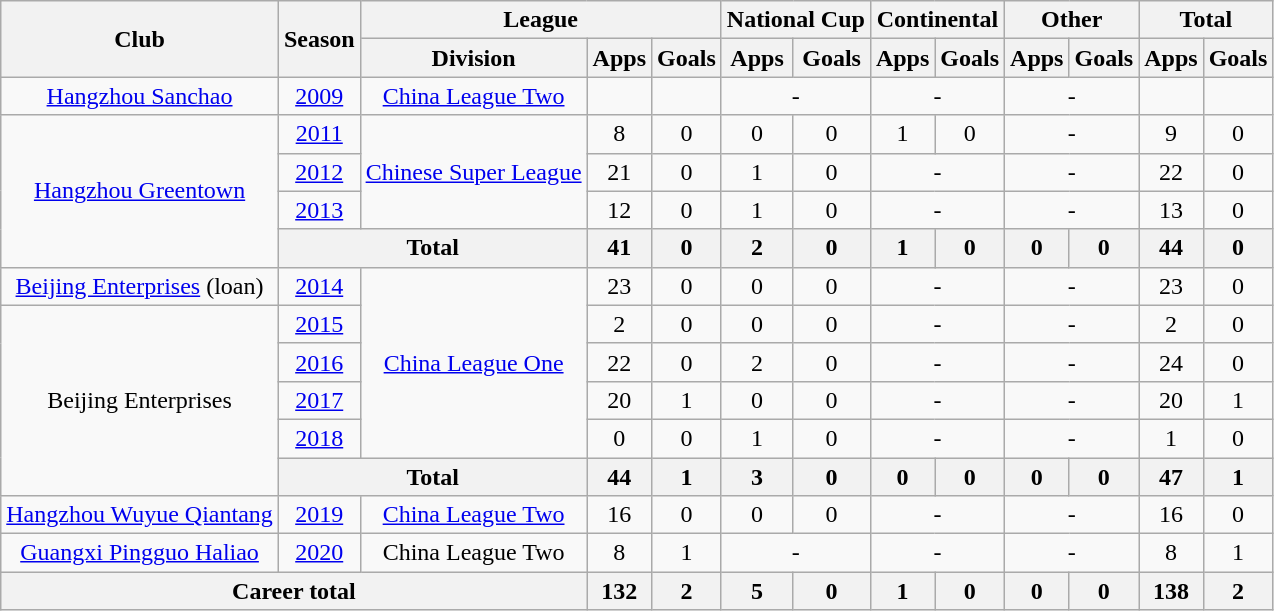<table class="wikitable" style="text-align: center">
<tr>
<th rowspan="2">Club</th>
<th rowspan="2">Season</th>
<th colspan="3">League</th>
<th colspan="2">National Cup</th>
<th colspan="2">Continental</th>
<th colspan="2">Other</th>
<th colspan="2">Total</th>
</tr>
<tr>
<th>Division</th>
<th>Apps</th>
<th>Goals</th>
<th>Apps</th>
<th>Goals</th>
<th>Apps</th>
<th>Goals</th>
<th>Apps</th>
<th>Goals</th>
<th>Apps</th>
<th>Goals</th>
</tr>
<tr>
<td><a href='#'>Hangzhou Sanchao</a></td>
<td><a href='#'>2009</a></td>
<td><a href='#'>China League Two</a></td>
<td></td>
<td></td>
<td colspan="2">-</td>
<td colspan="2">-</td>
<td colspan="2">-</td>
<td></td>
<td></td>
</tr>
<tr>
<td rowspan=4><a href='#'>Hangzhou Greentown</a></td>
<td><a href='#'>2011</a></td>
<td rowspan="3"><a href='#'>Chinese Super League</a></td>
<td>8</td>
<td>0</td>
<td>0</td>
<td>0</td>
<td>1</td>
<td>0</td>
<td colspan="2">-</td>
<td>9</td>
<td>0</td>
</tr>
<tr>
<td><a href='#'>2012</a></td>
<td>21</td>
<td>0</td>
<td>1</td>
<td>0</td>
<td colspan="2">-</td>
<td colspan="2">-</td>
<td>22</td>
<td>0</td>
</tr>
<tr>
<td><a href='#'>2013</a></td>
<td>12</td>
<td>0</td>
<td>1</td>
<td>0</td>
<td colspan="2">-</td>
<td colspan="2">-</td>
<td>13</td>
<td>0</td>
</tr>
<tr>
<th colspan="2"><strong>Total</strong></th>
<th>41</th>
<th>0</th>
<th>2</th>
<th>0</th>
<th>1</th>
<th>0</th>
<th>0</th>
<th>0</th>
<th>44</th>
<th>0</th>
</tr>
<tr>
<td><a href='#'>Beijing Enterprises</a> (loan)</td>
<td><a href='#'>2014</a></td>
<td rowspan="5"><a href='#'>China League One</a></td>
<td>23</td>
<td>0</td>
<td>0</td>
<td>0</td>
<td colspan="2">-</td>
<td colspan="2">-</td>
<td>23</td>
<td>0</td>
</tr>
<tr>
<td rowspan=5>Beijing Enterprises</td>
<td><a href='#'>2015</a></td>
<td>2</td>
<td>0</td>
<td>0</td>
<td>0</td>
<td colspan="2">-</td>
<td colspan="2">-</td>
<td>2</td>
<td>0</td>
</tr>
<tr>
<td><a href='#'>2016</a></td>
<td>22</td>
<td>0</td>
<td>2</td>
<td>0</td>
<td colspan="2">-</td>
<td colspan="2">-</td>
<td>24</td>
<td>0</td>
</tr>
<tr>
<td><a href='#'>2017</a></td>
<td>20</td>
<td>1</td>
<td>0</td>
<td>0</td>
<td colspan="2">-</td>
<td colspan="2">-</td>
<td>20</td>
<td>1</td>
</tr>
<tr>
<td><a href='#'>2018</a></td>
<td>0</td>
<td>0</td>
<td>1</td>
<td>0</td>
<td colspan="2">-</td>
<td colspan="2">-</td>
<td>1</td>
<td>0</td>
</tr>
<tr>
<th colspan="2"><strong>Total</strong></th>
<th>44</th>
<th>1</th>
<th>3</th>
<th>0</th>
<th>0</th>
<th>0</th>
<th>0</th>
<th>0</th>
<th>47</th>
<th>1</th>
</tr>
<tr>
<td><a href='#'>Hangzhou Wuyue Qiantang</a></td>
<td><a href='#'>2019</a></td>
<td><a href='#'>China League Two</a></td>
<td>16</td>
<td>0</td>
<td>0</td>
<td>0</td>
<td colspan="2">-</td>
<td colspan="2">-</td>
<td>16</td>
<td>0</td>
</tr>
<tr>
<td><a href='#'>Guangxi Pingguo Haliao</a></td>
<td><a href='#'>2020</a></td>
<td>China League Two</td>
<td>8</td>
<td>1</td>
<td colspan="2">-</td>
<td colspan="2">-</td>
<td colspan="2">-</td>
<td>8</td>
<td>1</td>
</tr>
<tr>
<th colspan=3>Career total</th>
<th>132</th>
<th>2</th>
<th>5</th>
<th>0</th>
<th>1</th>
<th>0</th>
<th>0</th>
<th>0</th>
<th>138</th>
<th>2</th>
</tr>
</table>
